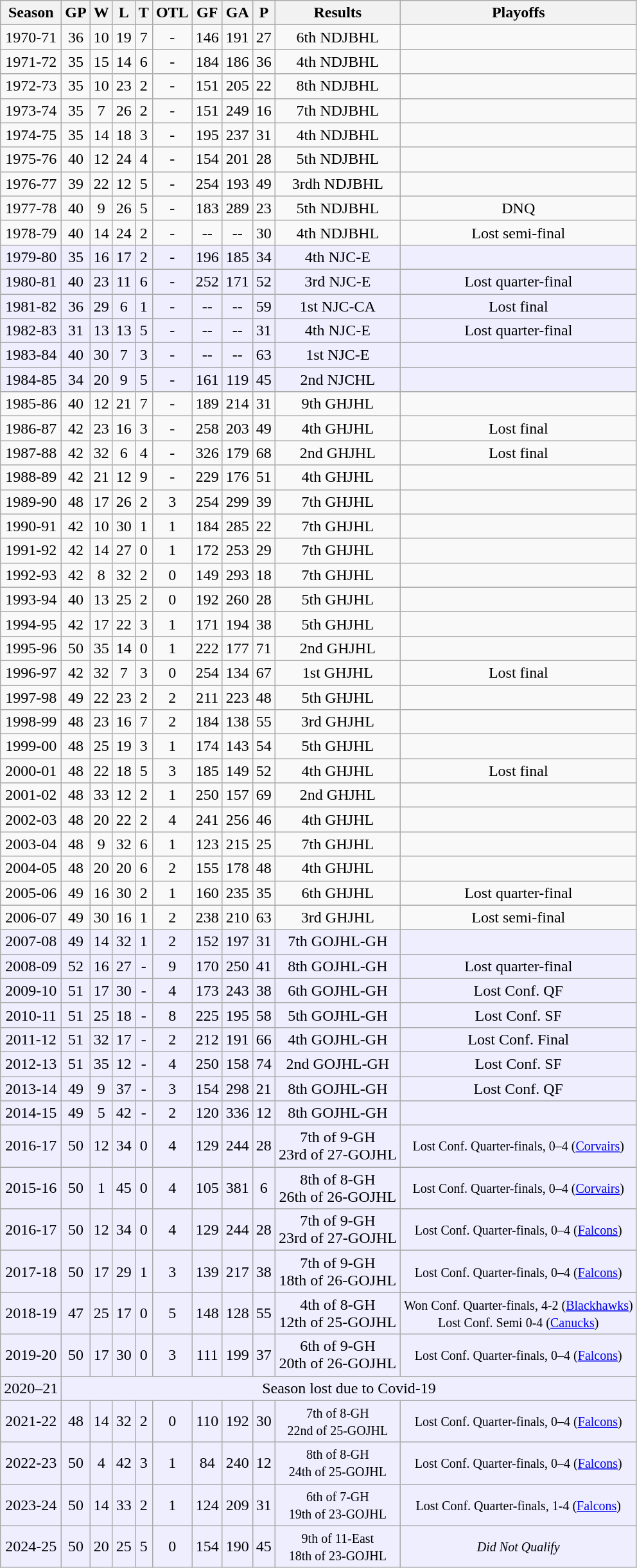<table class="wikitable">
<tr>
<th>Season</th>
<th>GP</th>
<th>W</th>
<th>L</th>
<th>T</th>
<th>OTL</th>
<th>GF</th>
<th>GA</th>
<th>P</th>
<th>Results</th>
<th>Playoffs</th>
</tr>
<tr align="center">
<td>1970-71</td>
<td>36</td>
<td>10</td>
<td>19</td>
<td>7</td>
<td>-</td>
<td>146</td>
<td>191</td>
<td>27</td>
<td>6th NDJBHL</td>
<td></td>
</tr>
<tr align="center">
<td>1971-72</td>
<td>35</td>
<td>15</td>
<td>14</td>
<td>6</td>
<td>-</td>
<td>184</td>
<td>186</td>
<td>36</td>
<td>4th NDJBHL</td>
<td></td>
</tr>
<tr align="center">
<td>1972-73</td>
<td>35</td>
<td>10</td>
<td>23</td>
<td>2</td>
<td>-</td>
<td>151</td>
<td>205</td>
<td>22</td>
<td>8th NDJBHL</td>
<td></td>
</tr>
<tr align="center">
<td>1973-74</td>
<td>35</td>
<td>7</td>
<td>26</td>
<td>2</td>
<td>-</td>
<td>151</td>
<td>249</td>
<td>16</td>
<td>7th NDJBHL</td>
<td></td>
</tr>
<tr align="center">
<td>1974-75</td>
<td>35</td>
<td>14</td>
<td>18</td>
<td>3</td>
<td>-</td>
<td>195</td>
<td>237</td>
<td>31</td>
<td>4th NDJBHL</td>
<td></td>
</tr>
<tr align="center">
<td>1975-76</td>
<td>40</td>
<td>12</td>
<td>24</td>
<td>4</td>
<td>-</td>
<td>154</td>
<td>201</td>
<td>28</td>
<td>5th NDJBHL</td>
<td></td>
</tr>
<tr align="center">
<td>1976-77</td>
<td>39</td>
<td>22</td>
<td>12</td>
<td>5</td>
<td>-</td>
<td>254</td>
<td>193</td>
<td>49</td>
<td>3rdh NDJBHL</td>
<td></td>
</tr>
<tr align="center">
<td>1977-78</td>
<td>40</td>
<td>9</td>
<td>26</td>
<td>5</td>
<td>-</td>
<td>183</td>
<td>289</td>
<td>23</td>
<td>5th NDJBHL</td>
<td>DNQ</td>
</tr>
<tr align="center">
<td>1978-79</td>
<td>40</td>
<td>14</td>
<td>24</td>
<td>2</td>
<td>-</td>
<td>--</td>
<td>--</td>
<td>30</td>
<td>4th NDJBHL</td>
<td>Lost semi-final</td>
</tr>
<tr align="center" bgcolor="#eeeeff">
<td>1979-80</td>
<td>35</td>
<td>16</td>
<td>17</td>
<td>2</td>
<td>-</td>
<td>196</td>
<td>185</td>
<td>34</td>
<td>4th NJC-E</td>
<td></td>
</tr>
<tr align="center" bgcolor="#eeeeff">
<td>1980-81</td>
<td>40</td>
<td>23</td>
<td>11</td>
<td>6</td>
<td>-</td>
<td>252</td>
<td>171</td>
<td>52</td>
<td>3rd NJC-E</td>
<td>Lost quarter-final</td>
</tr>
<tr align="center" bgcolor="#eeeeff">
<td>1981-82</td>
<td>36</td>
<td>29</td>
<td>6</td>
<td>1</td>
<td>-</td>
<td>--</td>
<td>--</td>
<td>59</td>
<td>1st NJC-CA</td>
<td>Lost final</td>
</tr>
<tr align="center" bgcolor="#eeeeff">
<td>1982-83</td>
<td>31</td>
<td>13</td>
<td>13</td>
<td>5</td>
<td>-</td>
<td>--</td>
<td>--</td>
<td>31</td>
<td>4th NJC-E</td>
<td>Lost quarter-final</td>
</tr>
<tr align="center" bgcolor="#eeeeff">
<td>1983-84</td>
<td>40</td>
<td>30</td>
<td>7</td>
<td>3</td>
<td>-</td>
<td>--</td>
<td>--</td>
<td>63</td>
<td>1st NJC-E</td>
<td></td>
</tr>
<tr align="center" bgcolor="#eeeeff">
<td>1984-85</td>
<td>34</td>
<td>20</td>
<td>9</td>
<td>5</td>
<td>-</td>
<td>161</td>
<td>119</td>
<td>45</td>
<td>2nd NJCHL</td>
<td></td>
</tr>
<tr align="center">
<td>1985-86</td>
<td>40</td>
<td>12</td>
<td>21</td>
<td>7</td>
<td>-</td>
<td>189</td>
<td>214</td>
<td>31</td>
<td>9th GHJHL</td>
<td></td>
</tr>
<tr align="center">
<td>1986-87</td>
<td>42</td>
<td>23</td>
<td>16</td>
<td>3</td>
<td>-</td>
<td>258</td>
<td>203</td>
<td>49</td>
<td>4th GHJHL</td>
<td>Lost final</td>
</tr>
<tr align="center">
<td>1987-88</td>
<td>42</td>
<td>32</td>
<td>6</td>
<td>4</td>
<td>-</td>
<td>326</td>
<td>179</td>
<td>68</td>
<td>2nd GHJHL</td>
<td>Lost final</td>
</tr>
<tr align="center">
<td>1988-89</td>
<td>42</td>
<td>21</td>
<td>12</td>
<td>9</td>
<td>-</td>
<td>229</td>
<td>176</td>
<td>51</td>
<td>4th GHJHL</td>
<td></td>
</tr>
<tr align="center">
<td>1989-90</td>
<td>48</td>
<td>17</td>
<td>26</td>
<td>2</td>
<td>3</td>
<td>254</td>
<td>299</td>
<td>39</td>
<td>7th GHJHL</td>
<td></td>
</tr>
<tr align="center">
<td>1990-91</td>
<td>42</td>
<td>10</td>
<td>30</td>
<td>1</td>
<td>1</td>
<td>184</td>
<td>285</td>
<td>22</td>
<td>7th GHJHL</td>
<td></td>
</tr>
<tr align="center">
<td>1991-92</td>
<td>42</td>
<td>14</td>
<td>27</td>
<td>0</td>
<td>1</td>
<td>172</td>
<td>253</td>
<td>29</td>
<td>7th GHJHL</td>
<td></td>
</tr>
<tr align="center">
<td>1992-93</td>
<td>42</td>
<td>8</td>
<td>32</td>
<td>2</td>
<td>0</td>
<td>149</td>
<td>293</td>
<td>18</td>
<td>7th GHJHL</td>
<td></td>
</tr>
<tr align="center">
<td>1993-94</td>
<td>40</td>
<td>13</td>
<td>25</td>
<td>2</td>
<td>0</td>
<td>192</td>
<td>260</td>
<td>28</td>
<td>5th GHJHL</td>
<td></td>
</tr>
<tr align="center">
<td>1994-95</td>
<td>42</td>
<td>17</td>
<td>22</td>
<td>3</td>
<td>1</td>
<td>171</td>
<td>194</td>
<td>38</td>
<td>5th GHJHL</td>
<td></td>
</tr>
<tr align="center">
<td>1995-96</td>
<td>50</td>
<td>35</td>
<td>14</td>
<td>0</td>
<td>1</td>
<td>222</td>
<td>177</td>
<td>71</td>
<td>2nd GHJHL</td>
<td></td>
</tr>
<tr align="center">
<td>1996-97</td>
<td>42</td>
<td>32</td>
<td>7</td>
<td>3</td>
<td>0</td>
<td>254</td>
<td>134</td>
<td>67</td>
<td>1st GHJHL</td>
<td>Lost final</td>
</tr>
<tr align="center">
<td>1997-98</td>
<td>49</td>
<td>22</td>
<td>23</td>
<td>2</td>
<td>2</td>
<td>211</td>
<td>223</td>
<td>48</td>
<td>5th GHJHL</td>
<td></td>
</tr>
<tr align="center">
<td>1998-99</td>
<td>48</td>
<td>23</td>
<td>16</td>
<td>7</td>
<td>2</td>
<td>184</td>
<td>138</td>
<td>55</td>
<td>3rd GHJHL</td>
<td></td>
</tr>
<tr align="center">
<td>1999-00</td>
<td>48</td>
<td>25</td>
<td>19</td>
<td>3</td>
<td>1</td>
<td>174</td>
<td>143</td>
<td>54</td>
<td>5th GHJHL</td>
<td></td>
</tr>
<tr align="center">
<td>2000-01</td>
<td>48</td>
<td>22</td>
<td>18</td>
<td>5</td>
<td>3</td>
<td>185</td>
<td>149</td>
<td>52</td>
<td>4th GHJHL</td>
<td>Lost final</td>
</tr>
<tr align="center">
<td>2001-02</td>
<td>48</td>
<td>33</td>
<td>12</td>
<td>2</td>
<td>1</td>
<td>250</td>
<td>157</td>
<td>69</td>
<td>2nd GHJHL</td>
<td></td>
</tr>
<tr align="center">
<td>2002-03</td>
<td>48</td>
<td>20</td>
<td>22</td>
<td>2</td>
<td>4</td>
<td>241</td>
<td>256</td>
<td>46</td>
<td>4th GHJHL</td>
<td></td>
</tr>
<tr align="center">
<td>2003-04</td>
<td>48</td>
<td>9</td>
<td>32</td>
<td>6</td>
<td>1</td>
<td>123</td>
<td>215</td>
<td>25</td>
<td>7th GHJHL</td>
<td></td>
</tr>
<tr align="center">
<td>2004-05</td>
<td>48</td>
<td>20</td>
<td>20</td>
<td>6</td>
<td>2</td>
<td>155</td>
<td>178</td>
<td>48</td>
<td>4th GHJHL</td>
<td></td>
</tr>
<tr align="center">
<td>2005-06</td>
<td>49</td>
<td>16</td>
<td>30</td>
<td>2</td>
<td>1</td>
<td>160</td>
<td>235</td>
<td>35</td>
<td>6th GHJHL</td>
<td>Lost quarter-final</td>
</tr>
<tr align="center">
<td>2006-07</td>
<td>49</td>
<td>30</td>
<td>16</td>
<td>1</td>
<td>2</td>
<td>238</td>
<td>210</td>
<td>63</td>
<td>3rd GHJHL</td>
<td>Lost semi-final</td>
</tr>
<tr align="center" bgcolor="#eeeeff">
<td>2007-08</td>
<td>49</td>
<td>14</td>
<td>32</td>
<td>1</td>
<td>2</td>
<td>152</td>
<td>197</td>
<td>31</td>
<td>7th GOJHL-GH</td>
<td></td>
</tr>
<tr align="center" bgcolor="#eeeeff">
<td>2008-09</td>
<td>52</td>
<td>16</td>
<td>27</td>
<td>-</td>
<td>9</td>
<td>170</td>
<td>250</td>
<td>41</td>
<td>8th GOJHL-GH</td>
<td>Lost quarter-final</td>
</tr>
<tr align="center" bgcolor="#eeeeff">
<td>2009-10</td>
<td>51</td>
<td>17</td>
<td>30</td>
<td>-</td>
<td>4</td>
<td>173</td>
<td>243</td>
<td>38</td>
<td>6th GOJHL-GH</td>
<td>Lost Conf. QF</td>
</tr>
<tr align="center" bgcolor="#eeeeff">
<td>2010-11</td>
<td>51</td>
<td>25</td>
<td>18</td>
<td>-</td>
<td>8</td>
<td>225</td>
<td>195</td>
<td>58</td>
<td>5th GOJHL-GH</td>
<td>Lost Conf. SF</td>
</tr>
<tr align="center" bgcolor="#eeeeff">
<td>2011-12</td>
<td>51</td>
<td>32</td>
<td>17</td>
<td>-</td>
<td>2</td>
<td>212</td>
<td>191</td>
<td>66</td>
<td>4th GOJHL-GH</td>
<td>Lost Conf. Final</td>
</tr>
<tr align="center" bgcolor="#eeeeff">
<td>2012-13</td>
<td>51</td>
<td>35</td>
<td>12</td>
<td>-</td>
<td>4</td>
<td>250</td>
<td>158</td>
<td>74</td>
<td>2nd GOJHL-GH</td>
<td>Lost Conf. SF</td>
</tr>
<tr align="center" bgcolor="#eeeeff">
<td>2013-14</td>
<td>49</td>
<td>9</td>
<td>37</td>
<td>-</td>
<td>3</td>
<td>154</td>
<td>298</td>
<td>21</td>
<td>8th GOJHL-GH</td>
<td>Lost Conf. QF</td>
</tr>
<tr align="center" bgcolor="#eeeeff">
<td>2014-15</td>
<td>49</td>
<td>5</td>
<td>42</td>
<td>-</td>
<td>2</td>
<td>120</td>
<td>336</td>
<td>12</td>
<td>8th GOJHL-GH</td>
<td></td>
</tr>
<tr align="center" bgcolor="#eeeeff">
<td>2016-17</td>
<td>50</td>
<td>12</td>
<td>34</td>
<td>0</td>
<td>4</td>
<td>129</td>
<td>244</td>
<td>28</td>
<td>7th of 9-GH<br>23rd of 27-GOJHL</td>
<td><small>Lost Conf. Quarter-finals, 0–4 (<a href='#'>Corvairs</a>)</small></td>
</tr>
<tr align="center" bgcolor="#eeeeff">
<td>2015-16</td>
<td>50</td>
<td>1</td>
<td>45</td>
<td>0</td>
<td>4</td>
<td>105</td>
<td>381</td>
<td>6</td>
<td>8th of 8-GH<br>26th of 26-GOJHL</td>
<td><small>Lost Conf. Quarter-finals, 0–4 (<a href='#'>Corvairs</a>)</small></td>
</tr>
<tr align="center" bgcolor="#eeeeff">
<td>2016-17</td>
<td>50</td>
<td>12</td>
<td>34</td>
<td>0</td>
<td>4</td>
<td>129</td>
<td>244</td>
<td>28</td>
<td>7th of 9-GH<br>23rd of 27-GOJHL</td>
<td><small>Lost Conf. Quarter-finals, 0–4 (<a href='#'>Falcons</a>)</small></td>
</tr>
<tr align="center" bgcolor="#eeeeff">
<td>2017-18</td>
<td>50</td>
<td>17</td>
<td>29</td>
<td>1</td>
<td>3</td>
<td>139</td>
<td>217</td>
<td>38</td>
<td>7th of 9-GH<br>18th of 26-GOJHL</td>
<td><small>Lost Conf. Quarter-finals, 0–4 (<a href='#'>Falcons</a>)</small></td>
</tr>
<tr align="center" bgcolor="#eeeeff">
<td>2018-19</td>
<td>47</td>
<td>25</td>
<td>17</td>
<td>0</td>
<td>5</td>
<td>148</td>
<td>128</td>
<td>55</td>
<td>4th of 8-GH<br>12th of 25-GOJHL</td>
<td><small>Won Conf. Quarter-finals, 4-2 (<a href='#'>Blackhawks</a>)<br>Lost Conf. Semi 0-4 (<a href='#'>Canucks</a>)</small></td>
</tr>
<tr align="center" bgcolor="#eeeeff">
<td>2019-20</td>
<td>50</td>
<td>17</td>
<td>30</td>
<td>0</td>
<td>3</td>
<td>111</td>
<td>199</td>
<td>37</td>
<td>6th of 9-GH<br>20th of 26-GOJHL</td>
<td><small>Lost Conf. Quarter-finals, 0–4 (<a href='#'>Falcons</a>)</small></td>
</tr>
<tr align="center" bgcolor="#eeeeff">
<td>2020–21</td>
<td colspan=10>Season lost due to Covid-19</td>
</tr>
<tr align="center" bgcolor="#eeeeff">
<td>2021-22</td>
<td>48</td>
<td>14</td>
<td>32</td>
<td>2</td>
<td>0</td>
<td>110</td>
<td>192</td>
<td>30</td>
<td><small>7th of 8-GH<br>22nd of 25-GOJHL </small></td>
<td><small>Lost Conf. Quarter-finals, 0–4 (<a href='#'>Falcons</a>)</small></td>
</tr>
<tr align="center" bgcolor="#eeeeff">
<td>2022-23</td>
<td>50</td>
<td>4</td>
<td>42</td>
<td>3</td>
<td>1</td>
<td>84</td>
<td>240</td>
<td>12</td>
<td><small>8th of 8-GH<br>24th of 25-GOJHL </small></td>
<td><small>Lost Conf. Quarter-finals, 0–4 (<a href='#'>Falcons</a>)</small></td>
</tr>
<tr align="center" bgcolor="#eeeeff">
<td>2023-24</td>
<td>50</td>
<td>14</td>
<td>33</td>
<td>2</td>
<td>1</td>
<td>124</td>
<td>209</td>
<td>31</td>
<td><small>6th of 7-GH<br>19th of 23-GOJHL </small></td>
<td><small>Lost Conf. Quarter-finals, 1-4 (<a href='#'>Falcons</a>)</small></td>
</tr>
<tr align="center" bgcolor="#eeeeff">
<td>2024-25</td>
<td>50</td>
<td>20</td>
<td>25</td>
<td>5</td>
<td>0</td>
<td>154</td>
<td>190</td>
<td>45</td>
<td><small>9th of 11-East<br>18th of 23-GOJHL </small></td>
<td><small><em>Did Not Qualify</em></small></td>
</tr>
</table>
